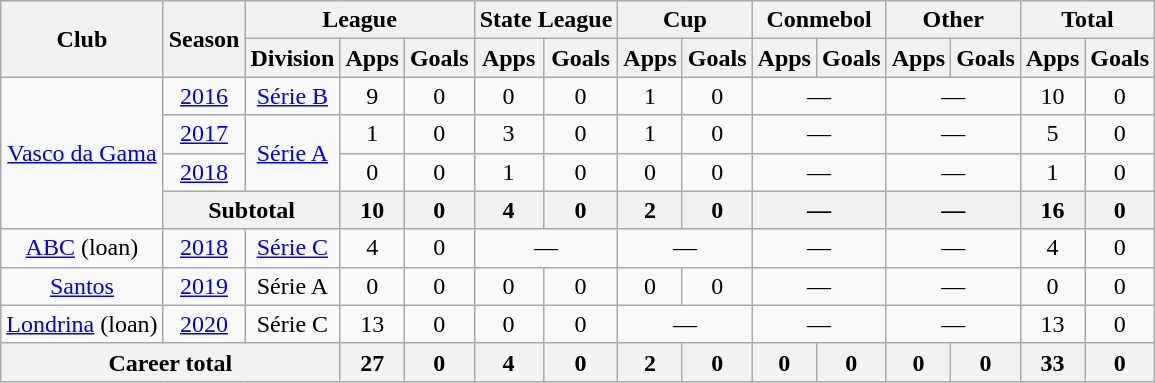<table class="wikitable" style="text-align: center;">
<tr>
<th rowspan="2">Club</th>
<th rowspan="2">Season</th>
<th colspan="3">League</th>
<th colspan="2">State League</th>
<th colspan="2">Cup</th>
<th colspan="2">Conmebol</th>
<th colspan="2">Other</th>
<th colspan="2">Total</th>
</tr>
<tr>
<th>Division</th>
<th>Apps</th>
<th>Goals</th>
<th>Apps</th>
<th>Goals</th>
<th>Apps</th>
<th>Goals</th>
<th>Apps</th>
<th>Goals</th>
<th>Apps</th>
<th>Goals</th>
<th>Apps</th>
<th>Goals</th>
</tr>
<tr>
<td rowspan="4" valign="center"><a href='#'>Vasco da Gama</a></td>
<td><a href='#'>2016</a></td>
<td><a href='#'>Série B</a></td>
<td>9</td>
<td>0</td>
<td>0</td>
<td>0</td>
<td>1</td>
<td>0</td>
<td colspan="2">—</td>
<td colspan="2">—</td>
<td>10</td>
<td>0</td>
</tr>
<tr>
<td><a href='#'>2017</a></td>
<td rowspan="2"><a href='#'>Série A</a></td>
<td>1</td>
<td>0</td>
<td>3</td>
<td>0</td>
<td>1</td>
<td>0</td>
<td colspan="2">—</td>
<td colspan="2">—</td>
<td>5</td>
<td>0</td>
</tr>
<tr>
<td><a href='#'>2018</a></td>
<td>0</td>
<td>0</td>
<td>1</td>
<td>0</td>
<td>0</td>
<td>0</td>
<td colspan="2">—</td>
<td colspan="2">—</td>
<td>1</td>
<td>0</td>
</tr>
<tr>
<th colspan="2">Subtotal</th>
<th>10</th>
<th>0</th>
<th>4</th>
<th>0</th>
<th>2</th>
<th>0</th>
<th colspan="2">—</th>
<th colspan="2">—</th>
<th>16</th>
<th>0</th>
</tr>
<tr>
<td><a href='#'>ABC</a> (loan)</td>
<td><a href='#'>2018</a></td>
<td><a href='#'>Série C</a></td>
<td>4</td>
<td>0</td>
<td colspan="2">—</td>
<td colspan="2">—</td>
<td colspan="2">—</td>
<td colspan="2">—</td>
<td>4</td>
<td>0</td>
</tr>
<tr>
<td><a href='#'>Santos</a></td>
<td><a href='#'>2019</a></td>
<td>Série A</td>
<td>0</td>
<td>0</td>
<td>0</td>
<td>0</td>
<td>0</td>
<td>0</td>
<td colspan="2">—</td>
<td colspan="2">—</td>
<td>0</td>
<td>0</td>
</tr>
<tr>
<td><a href='#'>Londrina</a> (loan)</td>
<td><a href='#'>2020</a></td>
<td>Série C</td>
<td>13</td>
<td>0</td>
<td>0</td>
<td>0</td>
<td colspan="2">—</td>
<td colspan="2">—</td>
<td colspan="2">—</td>
<td>13</td>
<td>0</td>
</tr>
<tr>
<th colspan="3"><strong>Career total</strong></th>
<th>27</th>
<th>0</th>
<th>4</th>
<th>0</th>
<th>2</th>
<th>0</th>
<th>0</th>
<th>0</th>
<th>0</th>
<th>0</th>
<th>33</th>
<th>0</th>
</tr>
</table>
